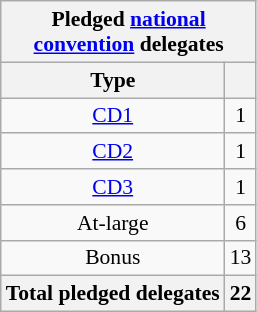<table class="wikitable sortable" style="font-size:90%;text-align:center;float:none;padding:5px;">
<tr>
<th colspan="2">Pledged <a href='#'>national<br>convention</a> delegates</th>
</tr>
<tr>
<th>Type</th>
<th></th>
</tr>
<tr>
<td><a href='#'>CD1</a></td>
<td>1</td>
</tr>
<tr>
<td><a href='#'>CD2</a></td>
<td>1</td>
</tr>
<tr>
<td><a href='#'>CD3</a></td>
<td>1</td>
</tr>
<tr>
<td>At-large</td>
<td>6</td>
</tr>
<tr>
<td>Bonus</td>
<td>13</td>
</tr>
<tr>
<th>Total pledged delegates</th>
<th>22</th>
</tr>
</table>
